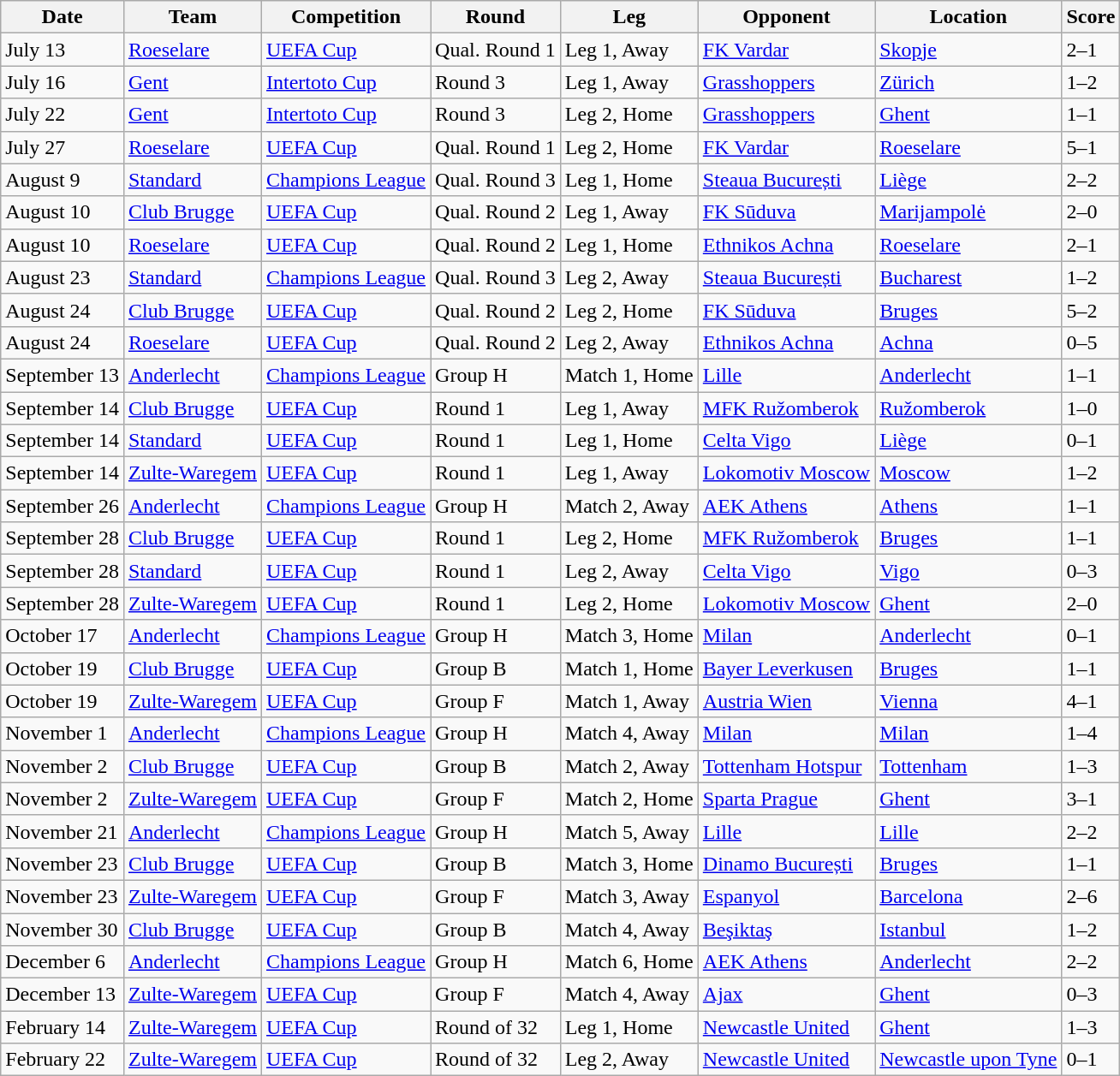<table class="wikitable">
<tr>
<th>Date</th>
<th>Team</th>
<th>Competition</th>
<th>Round</th>
<th>Leg</th>
<th>Opponent</th>
<th>Location</th>
<th>Score</th>
</tr>
<tr>
<td>July 13</td>
<td><a href='#'>Roeselare</a></td>
<td><a href='#'>UEFA Cup</a></td>
<td>Qual. Round 1</td>
<td>Leg 1, Away</td>
<td> <a href='#'>FK Vardar</a></td>
<td><a href='#'>Skopje</a></td>
<td>2–1</td>
</tr>
<tr>
<td>July 16</td>
<td><a href='#'>Gent</a></td>
<td><a href='#'>Intertoto Cup</a></td>
<td>Round 3</td>
<td>Leg 1, Away</td>
<td> <a href='#'>Grasshoppers</a></td>
<td><a href='#'>Zürich</a></td>
<td>1–2</td>
</tr>
<tr>
<td>July 22</td>
<td><a href='#'>Gent</a></td>
<td><a href='#'>Intertoto Cup</a></td>
<td>Round 3</td>
<td>Leg 2, Home</td>
<td> <a href='#'>Grasshoppers</a></td>
<td><a href='#'>Ghent</a></td>
<td>1–1</td>
</tr>
<tr>
<td>July 27</td>
<td><a href='#'>Roeselare</a></td>
<td><a href='#'>UEFA Cup</a></td>
<td>Qual. Round 1</td>
<td>Leg 2, Home</td>
<td> <a href='#'>FK Vardar</a></td>
<td><a href='#'>Roeselare</a></td>
<td>5–1</td>
</tr>
<tr>
<td>August 9</td>
<td><a href='#'>Standard</a></td>
<td><a href='#'>Champions League</a></td>
<td>Qual. Round 3</td>
<td>Leg 1, Home</td>
<td> <a href='#'>Steaua București</a></td>
<td><a href='#'>Liège</a></td>
<td>2–2</td>
</tr>
<tr>
<td>August 10</td>
<td><a href='#'>Club Brugge</a></td>
<td><a href='#'>UEFA Cup</a></td>
<td>Qual. Round 2</td>
<td>Leg 1, Away</td>
<td> <a href='#'>FK Sūduva</a></td>
<td><a href='#'>Marijampolė</a></td>
<td>2–0</td>
</tr>
<tr>
<td>August 10</td>
<td><a href='#'>Roeselare</a></td>
<td><a href='#'>UEFA Cup</a></td>
<td>Qual. Round 2</td>
<td>Leg 1, Home</td>
<td> <a href='#'>Ethnikos Achna</a></td>
<td><a href='#'>Roeselare</a></td>
<td>2–1</td>
</tr>
<tr>
<td>August 23</td>
<td><a href='#'>Standard</a></td>
<td><a href='#'>Champions League</a></td>
<td>Qual. Round 3</td>
<td>Leg 2, Away</td>
<td> <a href='#'>Steaua București</a></td>
<td><a href='#'>Bucharest</a></td>
<td>1–2</td>
</tr>
<tr>
<td>August 24</td>
<td><a href='#'>Club Brugge</a></td>
<td><a href='#'>UEFA Cup</a></td>
<td>Qual. Round 2</td>
<td>Leg 2, Home</td>
<td> <a href='#'>FK Sūduva</a></td>
<td><a href='#'>Bruges</a></td>
<td>5–2</td>
</tr>
<tr>
<td>August 24</td>
<td><a href='#'>Roeselare</a></td>
<td><a href='#'>UEFA Cup</a></td>
<td>Qual. Round 2</td>
<td>Leg 2, Away</td>
<td> <a href='#'>Ethnikos Achna</a></td>
<td><a href='#'>Achna</a></td>
<td>0–5</td>
</tr>
<tr>
<td>September 13</td>
<td><a href='#'>Anderlecht</a></td>
<td><a href='#'>Champions League</a></td>
<td>Group H</td>
<td>Match 1, Home</td>
<td> <a href='#'>Lille</a></td>
<td><a href='#'>Anderlecht</a></td>
<td>1–1</td>
</tr>
<tr>
<td>September 14</td>
<td><a href='#'>Club Brugge</a></td>
<td><a href='#'>UEFA Cup</a></td>
<td>Round 1</td>
<td>Leg 1, Away</td>
<td> <a href='#'>MFK Ružomberok</a></td>
<td><a href='#'>Ružomberok</a></td>
<td>1–0</td>
</tr>
<tr>
<td>September 14</td>
<td><a href='#'>Standard</a></td>
<td><a href='#'>UEFA Cup</a></td>
<td>Round 1</td>
<td>Leg 1, Home</td>
<td> <a href='#'>Celta Vigo</a></td>
<td><a href='#'>Liège</a></td>
<td>0–1</td>
</tr>
<tr>
<td>September 14</td>
<td><a href='#'>Zulte-Waregem</a></td>
<td><a href='#'>UEFA Cup</a></td>
<td>Round 1</td>
<td>Leg 1, Away</td>
<td> <a href='#'>Lokomotiv Moscow</a></td>
<td><a href='#'>Moscow</a></td>
<td>1–2</td>
</tr>
<tr>
<td>September 26</td>
<td><a href='#'>Anderlecht</a></td>
<td><a href='#'>Champions League</a></td>
<td>Group H</td>
<td>Match 2, Away</td>
<td> <a href='#'>AEK Athens</a></td>
<td><a href='#'>Athens</a></td>
<td>1–1</td>
</tr>
<tr>
<td>September 28</td>
<td><a href='#'>Club Brugge</a></td>
<td><a href='#'>UEFA Cup</a></td>
<td>Round 1</td>
<td>Leg 2, Home</td>
<td> <a href='#'>MFK Ružomberok</a></td>
<td><a href='#'>Bruges</a></td>
<td>1–1</td>
</tr>
<tr>
<td>September 28</td>
<td><a href='#'>Standard</a></td>
<td><a href='#'>UEFA Cup</a></td>
<td>Round 1</td>
<td>Leg 2, Away</td>
<td> <a href='#'>Celta Vigo</a></td>
<td><a href='#'>Vigo</a></td>
<td>0–3</td>
</tr>
<tr>
<td>September 28</td>
<td><a href='#'>Zulte-Waregem</a></td>
<td><a href='#'>UEFA Cup</a></td>
<td>Round 1</td>
<td>Leg 2, Home</td>
<td> <a href='#'>Lokomotiv Moscow</a></td>
<td><a href='#'>Ghent</a></td>
<td>2–0</td>
</tr>
<tr>
<td>October 17</td>
<td><a href='#'>Anderlecht</a></td>
<td><a href='#'>Champions League</a></td>
<td>Group H</td>
<td>Match 3, Home</td>
<td> <a href='#'>Milan</a></td>
<td><a href='#'>Anderlecht</a></td>
<td>0–1</td>
</tr>
<tr>
<td>October 19</td>
<td><a href='#'>Club Brugge</a></td>
<td><a href='#'>UEFA Cup</a></td>
<td>Group B</td>
<td>Match 1, Home</td>
<td> <a href='#'>Bayer Leverkusen</a></td>
<td><a href='#'>Bruges</a></td>
<td>1–1</td>
</tr>
<tr>
<td>October 19</td>
<td><a href='#'>Zulte-Waregem</a></td>
<td><a href='#'>UEFA Cup</a></td>
<td>Group F</td>
<td>Match 1, Away</td>
<td> <a href='#'>Austria Wien</a></td>
<td><a href='#'>Vienna</a></td>
<td>4–1</td>
</tr>
<tr>
<td>November 1</td>
<td><a href='#'>Anderlecht</a></td>
<td><a href='#'>Champions League</a></td>
<td>Group H</td>
<td>Match 4, Away</td>
<td> <a href='#'>Milan</a></td>
<td><a href='#'>Milan</a></td>
<td>1–4</td>
</tr>
<tr>
<td>November 2</td>
<td><a href='#'>Club Brugge</a></td>
<td><a href='#'>UEFA Cup</a></td>
<td>Group B</td>
<td>Match 2, Away</td>
<td> <a href='#'>Tottenham Hotspur</a></td>
<td><a href='#'>Tottenham</a></td>
<td>1–3</td>
</tr>
<tr>
<td>November 2</td>
<td><a href='#'>Zulte-Waregem</a></td>
<td><a href='#'>UEFA Cup</a></td>
<td>Group F</td>
<td>Match 2, Home</td>
<td> <a href='#'>Sparta Prague</a></td>
<td><a href='#'>Ghent</a></td>
<td>3–1</td>
</tr>
<tr>
<td>November 21</td>
<td><a href='#'>Anderlecht</a></td>
<td><a href='#'>Champions League</a></td>
<td>Group H</td>
<td>Match 5, Away</td>
<td> <a href='#'>Lille</a></td>
<td><a href='#'>Lille</a></td>
<td>2–2</td>
</tr>
<tr>
<td>November 23</td>
<td><a href='#'>Club Brugge</a></td>
<td><a href='#'>UEFA Cup</a></td>
<td>Group B</td>
<td>Match 3, Home</td>
<td> <a href='#'>Dinamo București</a></td>
<td><a href='#'>Bruges</a></td>
<td>1–1</td>
</tr>
<tr>
<td>November 23</td>
<td><a href='#'>Zulte-Waregem</a></td>
<td><a href='#'>UEFA Cup</a></td>
<td>Group F</td>
<td>Match 3, Away</td>
<td> <a href='#'>Espanyol</a></td>
<td><a href='#'>Barcelona</a></td>
<td>2–6</td>
</tr>
<tr>
<td>November 30</td>
<td><a href='#'>Club Brugge</a></td>
<td><a href='#'>UEFA Cup</a></td>
<td>Group B</td>
<td>Match 4, Away</td>
<td> <a href='#'>Beşiktaş</a></td>
<td><a href='#'>Istanbul</a></td>
<td>1–2</td>
</tr>
<tr>
<td>December 6</td>
<td><a href='#'>Anderlecht</a></td>
<td><a href='#'>Champions League</a></td>
<td>Group H</td>
<td>Match 6, Home</td>
<td> <a href='#'>AEK Athens</a></td>
<td><a href='#'>Anderlecht</a></td>
<td>2–2</td>
</tr>
<tr>
<td>December 13</td>
<td><a href='#'>Zulte-Waregem</a></td>
<td><a href='#'>UEFA Cup</a></td>
<td>Group F</td>
<td>Match 4, Away</td>
<td> <a href='#'>Ajax</a></td>
<td><a href='#'>Ghent</a></td>
<td>0–3</td>
</tr>
<tr>
<td>February 14</td>
<td><a href='#'>Zulte-Waregem</a></td>
<td><a href='#'>UEFA Cup</a></td>
<td>Round of 32</td>
<td>Leg 1, Home</td>
<td> <a href='#'>Newcastle United</a></td>
<td><a href='#'>Ghent</a></td>
<td>1–3</td>
</tr>
<tr>
<td>February 22</td>
<td><a href='#'>Zulte-Waregem</a></td>
<td><a href='#'>UEFA Cup</a></td>
<td>Round of 32</td>
<td>Leg 2, Away</td>
<td> <a href='#'>Newcastle United</a></td>
<td><a href='#'>Newcastle upon Tyne</a></td>
<td>0–1</td>
</tr>
</table>
